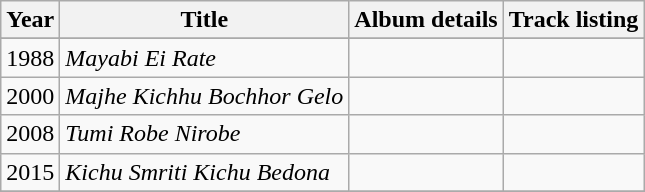<table class="wikitable">
<tr>
<th>Year</th>
<th>Title</th>
<th>Album details</th>
<th>Track listing</th>
</tr>
<tr>
</tr>
<tr>
<td>1988</td>
<td><em>Mayabi Ei Rate</em></td>
<td></td>
<td><br></td>
</tr>
<tr>
<td>2000</td>
<td><em>Majhe Kichhu Bochhor Gelo</em></td>
<td></td>
<td><br></td>
</tr>
<tr>
<td>2008</td>
<td><em>Tumi Robe Nirobe</em></td>
<td></td>
<td><br></td>
</tr>
<tr>
<td>2015</td>
<td><em>Kichu Smriti Kichu Bedona</em></td>
<td></td>
<td><br></td>
</tr>
<tr>
</tr>
</table>
